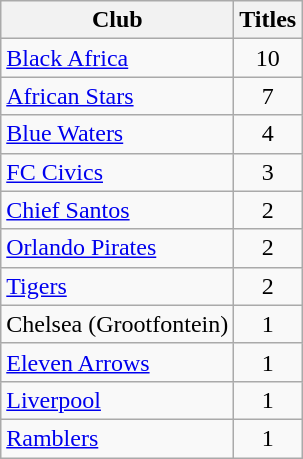<table class=wikitable>
<tr>
<th>Club</th>
<th>Titles</th>
</tr>
<tr>
<td><a href='#'>Black Africa</a></td>
<td align=center>10</td>
</tr>
<tr>
<td><a href='#'>African Stars</a></td>
<td align=center>7</td>
</tr>
<tr>
<td><a href='#'>Blue Waters</a></td>
<td align=center>4</td>
</tr>
<tr>
<td><a href='#'>FC Civics</a></td>
<td align=center>3</td>
</tr>
<tr>
<td><a href='#'>Chief Santos</a></td>
<td align=center>2</td>
</tr>
<tr>
<td><a href='#'>Orlando Pirates</a></td>
<td align=center>2</td>
</tr>
<tr>
<td><a href='#'>Tigers</a></td>
<td align=center>2</td>
</tr>
<tr>
<td>Chelsea (Grootfontein)</td>
<td align=center>1</td>
</tr>
<tr>
<td><a href='#'>Eleven Arrows</a></td>
<td align=center>1</td>
</tr>
<tr>
<td><a href='#'>Liverpool</a></td>
<td align=center>1</td>
</tr>
<tr>
<td><a href='#'>Ramblers</a></td>
<td align=center>1</td>
</tr>
</table>
